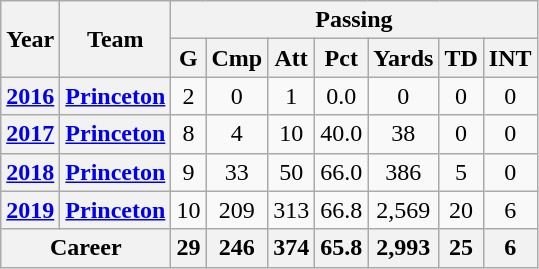<table class="wikitable" style="text-align:center;">
<tr>
<th rowspan="2">Year</th>
<th rowspan="2">Team</th>
<th colspan="7">Passing</th>
</tr>
<tr>
<th>G</th>
<th>Cmp</th>
<th>Att</th>
<th>Pct</th>
<th>Yards</th>
<th>TD</th>
<th>INT</th>
</tr>
<tr>
<th><a href='#'>2016</a></th>
<th><a href='#'>Princeton</a></th>
<td>2</td>
<td>0</td>
<td>1</td>
<td>0.0</td>
<td>0</td>
<td>0</td>
<td>0</td>
</tr>
<tr>
<th><a href='#'>2017</a></th>
<th><a href='#'>Princeton</a></th>
<td>8</td>
<td>4</td>
<td>10</td>
<td>40.0</td>
<td>38</td>
<td>0</td>
<td>0</td>
</tr>
<tr>
<th><a href='#'>2018</a></th>
<th><a href='#'>Princeton</a></th>
<td>9</td>
<td>33</td>
<td>50</td>
<td>66.0</td>
<td>386</td>
<td>5</td>
<td>0</td>
</tr>
<tr>
<th><a href='#'>2019</a></th>
<th><a href='#'>Princeton</a></th>
<td>10</td>
<td>209</td>
<td>313</td>
<td>66.8</td>
<td>2,569</td>
<td>20</td>
<td>6</td>
</tr>
<tr>
<th colspan="2">Career</th>
<th>29</th>
<th>246</th>
<th>374</th>
<th>65.8</th>
<th>2,993</th>
<th>25</th>
<th>6</th>
</tr>
</table>
